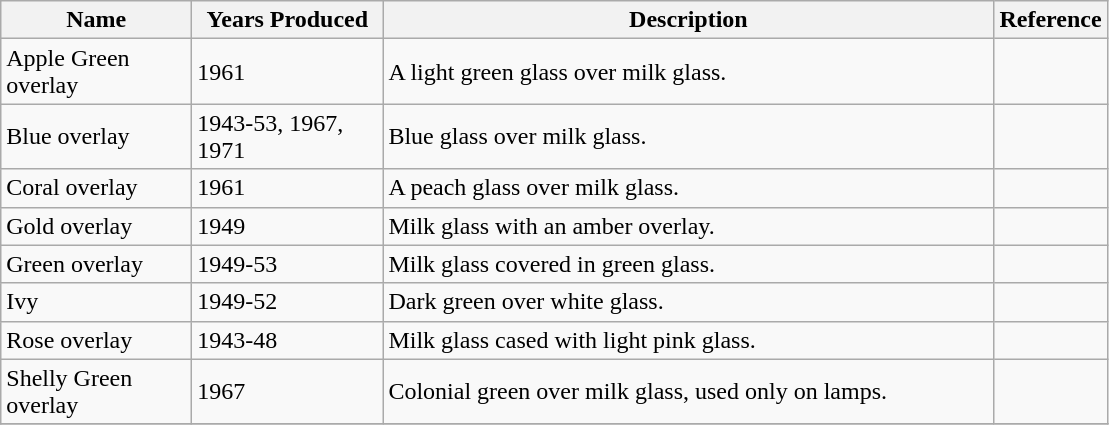<table class="sortable wikitable">
<tr>
<th width="120">Name</th>
<th width="120">Years Produced</th>
<th width="400">Description</th>
<th width="15">Reference</th>
</tr>
<tr>
<td>Apple Green overlay</td>
<td>1961</td>
<td>A light green glass over milk glass.</td>
<td align="center"></td>
</tr>
<tr>
<td>Blue overlay</td>
<td>1943-53, 1967, 1971</td>
<td>Blue glass over milk glass.</td>
<td align="center"></td>
</tr>
<tr>
<td>Coral overlay</td>
<td>1961</td>
<td>A peach glass over milk glass.</td>
<td align="center"></td>
</tr>
<tr>
<td>Gold overlay</td>
<td>1949</td>
<td>Milk glass with an amber overlay.</td>
<td align="center"></td>
</tr>
<tr>
<td>Green overlay</td>
<td>1949-53</td>
<td>Milk glass covered in green glass.</td>
<td align="center"></td>
</tr>
<tr>
<td>Ivy</td>
<td>1949-52</td>
<td>Dark green over white glass.</td>
<td align="center"></td>
</tr>
<tr>
<td>Rose overlay</td>
<td>1943-48</td>
<td>Milk glass cased with light pink glass.</td>
<td align="center"></td>
</tr>
<tr>
<td>Shelly Green overlay</td>
<td>1967</td>
<td>Colonial green over milk glass, used only on lamps.</td>
<td align="center"></td>
</tr>
<tr>
</tr>
</table>
